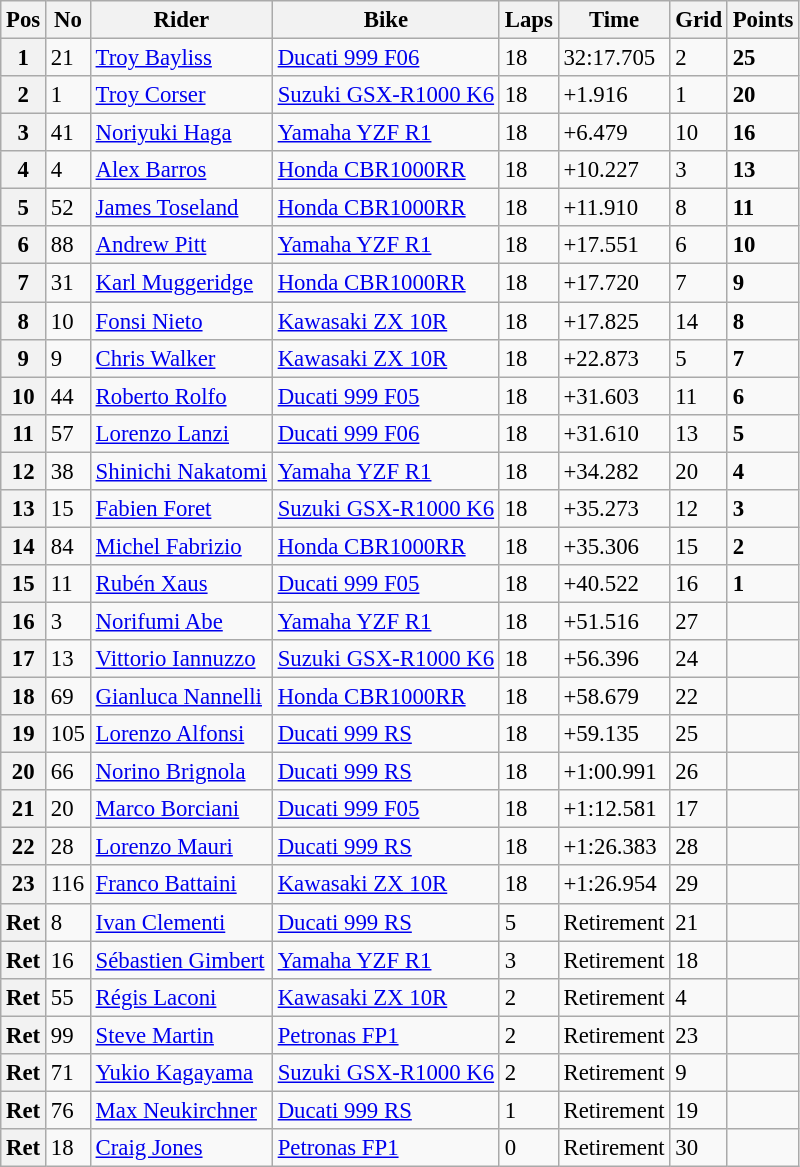<table class="wikitable" style="font-size: 95%;">
<tr>
<th>Pos</th>
<th>No</th>
<th>Rider</th>
<th>Bike</th>
<th>Laps</th>
<th>Time</th>
<th>Grid</th>
<th>Points</th>
</tr>
<tr>
<th>1</th>
<td>21</td>
<td> <a href='#'>Troy Bayliss</a></td>
<td><a href='#'>Ducati 999 F06</a></td>
<td>18</td>
<td>32:17.705</td>
<td>2</td>
<td><strong>25</strong></td>
</tr>
<tr>
<th>2</th>
<td>1</td>
<td> <a href='#'>Troy Corser</a></td>
<td><a href='#'>Suzuki GSX-R1000 K6</a></td>
<td>18</td>
<td>+1.916</td>
<td>1</td>
<td><strong>20</strong></td>
</tr>
<tr>
<th>3</th>
<td>41</td>
<td> <a href='#'>Noriyuki Haga</a></td>
<td><a href='#'>Yamaha YZF R1</a></td>
<td>18</td>
<td>+6.479</td>
<td>10</td>
<td><strong>16</strong></td>
</tr>
<tr>
<th>4</th>
<td>4</td>
<td> <a href='#'>Alex Barros</a></td>
<td><a href='#'>Honda CBR1000RR</a></td>
<td>18</td>
<td>+10.227</td>
<td>3</td>
<td><strong>13</strong></td>
</tr>
<tr>
<th>5</th>
<td>52</td>
<td> <a href='#'>James Toseland</a></td>
<td><a href='#'>Honda CBR1000RR</a></td>
<td>18</td>
<td>+11.910</td>
<td>8</td>
<td><strong>11</strong></td>
</tr>
<tr>
<th>6</th>
<td>88</td>
<td> <a href='#'>Andrew Pitt</a></td>
<td><a href='#'>Yamaha YZF R1</a></td>
<td>18</td>
<td>+17.551</td>
<td>6</td>
<td><strong>10</strong></td>
</tr>
<tr>
<th>7</th>
<td>31</td>
<td> <a href='#'>Karl Muggeridge</a></td>
<td><a href='#'>Honda CBR1000RR</a></td>
<td>18</td>
<td>+17.720</td>
<td>7</td>
<td><strong>9</strong></td>
</tr>
<tr>
<th>8</th>
<td>10</td>
<td> <a href='#'>Fonsi Nieto</a></td>
<td><a href='#'>Kawasaki ZX 10R</a></td>
<td>18</td>
<td>+17.825</td>
<td>14</td>
<td><strong>8</strong></td>
</tr>
<tr>
<th>9</th>
<td>9</td>
<td> <a href='#'>Chris Walker</a></td>
<td><a href='#'>Kawasaki ZX 10R</a></td>
<td>18</td>
<td>+22.873</td>
<td>5</td>
<td><strong>7</strong></td>
</tr>
<tr>
<th>10</th>
<td>44</td>
<td> <a href='#'>Roberto Rolfo</a></td>
<td><a href='#'>Ducati 999 F05</a></td>
<td>18</td>
<td>+31.603</td>
<td>11</td>
<td><strong>6</strong></td>
</tr>
<tr>
<th>11</th>
<td>57</td>
<td> <a href='#'>Lorenzo Lanzi</a></td>
<td><a href='#'>Ducati 999 F06</a></td>
<td>18</td>
<td>+31.610</td>
<td>13</td>
<td><strong>5</strong></td>
</tr>
<tr>
<th>12</th>
<td>38</td>
<td> <a href='#'>Shinichi Nakatomi</a></td>
<td><a href='#'>Yamaha YZF R1</a></td>
<td>18</td>
<td>+34.282</td>
<td>20</td>
<td><strong>4</strong></td>
</tr>
<tr>
<th>13</th>
<td>15</td>
<td> <a href='#'>Fabien Foret</a></td>
<td><a href='#'>Suzuki GSX-R1000 K6</a></td>
<td>18</td>
<td>+35.273</td>
<td>12</td>
<td><strong>3</strong></td>
</tr>
<tr>
<th>14</th>
<td>84</td>
<td> <a href='#'>Michel Fabrizio</a></td>
<td><a href='#'>Honda CBR1000RR</a></td>
<td>18</td>
<td>+35.306</td>
<td>15</td>
<td><strong>2</strong></td>
</tr>
<tr>
<th>15</th>
<td>11</td>
<td> <a href='#'>Rubén Xaus</a></td>
<td><a href='#'>Ducati 999 F05</a></td>
<td>18</td>
<td>+40.522</td>
<td>16</td>
<td><strong>1</strong></td>
</tr>
<tr>
<th>16</th>
<td>3</td>
<td> <a href='#'>Norifumi Abe</a></td>
<td><a href='#'>Yamaha YZF R1</a></td>
<td>18</td>
<td>+51.516</td>
<td>27</td>
<td></td>
</tr>
<tr>
<th>17</th>
<td>13</td>
<td> <a href='#'>Vittorio Iannuzzo</a></td>
<td><a href='#'>Suzuki GSX-R1000 K6</a></td>
<td>18</td>
<td>+56.396</td>
<td>24</td>
<td></td>
</tr>
<tr>
<th>18</th>
<td>69</td>
<td> <a href='#'>Gianluca Nannelli</a></td>
<td><a href='#'>Honda CBR1000RR</a></td>
<td>18</td>
<td>+58.679</td>
<td>22</td>
<td></td>
</tr>
<tr>
<th>19</th>
<td>105</td>
<td> <a href='#'>Lorenzo Alfonsi</a></td>
<td><a href='#'>Ducati 999 RS</a></td>
<td>18</td>
<td>+59.135</td>
<td>25</td>
<td></td>
</tr>
<tr>
<th>20</th>
<td>66</td>
<td> <a href='#'>Norino Brignola</a></td>
<td><a href='#'>Ducati 999 RS</a></td>
<td>18</td>
<td>+1:00.991</td>
<td>26</td>
<td></td>
</tr>
<tr>
<th>21</th>
<td>20</td>
<td> <a href='#'>Marco Borciani</a></td>
<td><a href='#'>Ducati 999 F05</a></td>
<td>18</td>
<td>+1:12.581</td>
<td>17</td>
<td></td>
</tr>
<tr>
<th>22</th>
<td>28</td>
<td> <a href='#'>Lorenzo Mauri</a></td>
<td><a href='#'>Ducati 999 RS</a></td>
<td>18</td>
<td>+1:26.383</td>
<td>28</td>
<td></td>
</tr>
<tr>
<th>23</th>
<td>116</td>
<td> <a href='#'>Franco Battaini</a></td>
<td><a href='#'>Kawasaki ZX 10R</a></td>
<td>18</td>
<td>+1:26.954</td>
<td>29</td>
<td></td>
</tr>
<tr>
<th>Ret</th>
<td>8</td>
<td> <a href='#'>Ivan Clementi</a></td>
<td><a href='#'>Ducati 999 RS</a></td>
<td>5</td>
<td>Retirement</td>
<td>21</td>
<td></td>
</tr>
<tr>
<th>Ret</th>
<td>16</td>
<td> <a href='#'>Sébastien Gimbert</a></td>
<td><a href='#'>Yamaha YZF R1</a></td>
<td>3</td>
<td>Retirement</td>
<td>18</td>
<td></td>
</tr>
<tr>
<th>Ret</th>
<td>55</td>
<td> <a href='#'>Régis Laconi</a></td>
<td><a href='#'>Kawasaki ZX 10R</a></td>
<td>2</td>
<td>Retirement</td>
<td>4</td>
<td></td>
</tr>
<tr>
<th>Ret</th>
<td>99</td>
<td> <a href='#'>Steve Martin</a></td>
<td><a href='#'>Petronas FP1</a></td>
<td>2</td>
<td>Retirement</td>
<td>23</td>
<td></td>
</tr>
<tr>
<th>Ret</th>
<td>71</td>
<td> <a href='#'>Yukio Kagayama</a></td>
<td><a href='#'>Suzuki GSX-R1000 K6</a></td>
<td>2</td>
<td>Retirement</td>
<td>9</td>
<td></td>
</tr>
<tr>
<th>Ret</th>
<td>76</td>
<td> <a href='#'>Max Neukirchner</a></td>
<td><a href='#'>Ducati 999 RS</a></td>
<td>1</td>
<td>Retirement</td>
<td>19</td>
<td></td>
</tr>
<tr>
<th>Ret</th>
<td>18</td>
<td> <a href='#'>Craig Jones</a></td>
<td><a href='#'>Petronas FP1</a></td>
<td>0</td>
<td>Retirement</td>
<td>30</td>
<td></td>
</tr>
</table>
